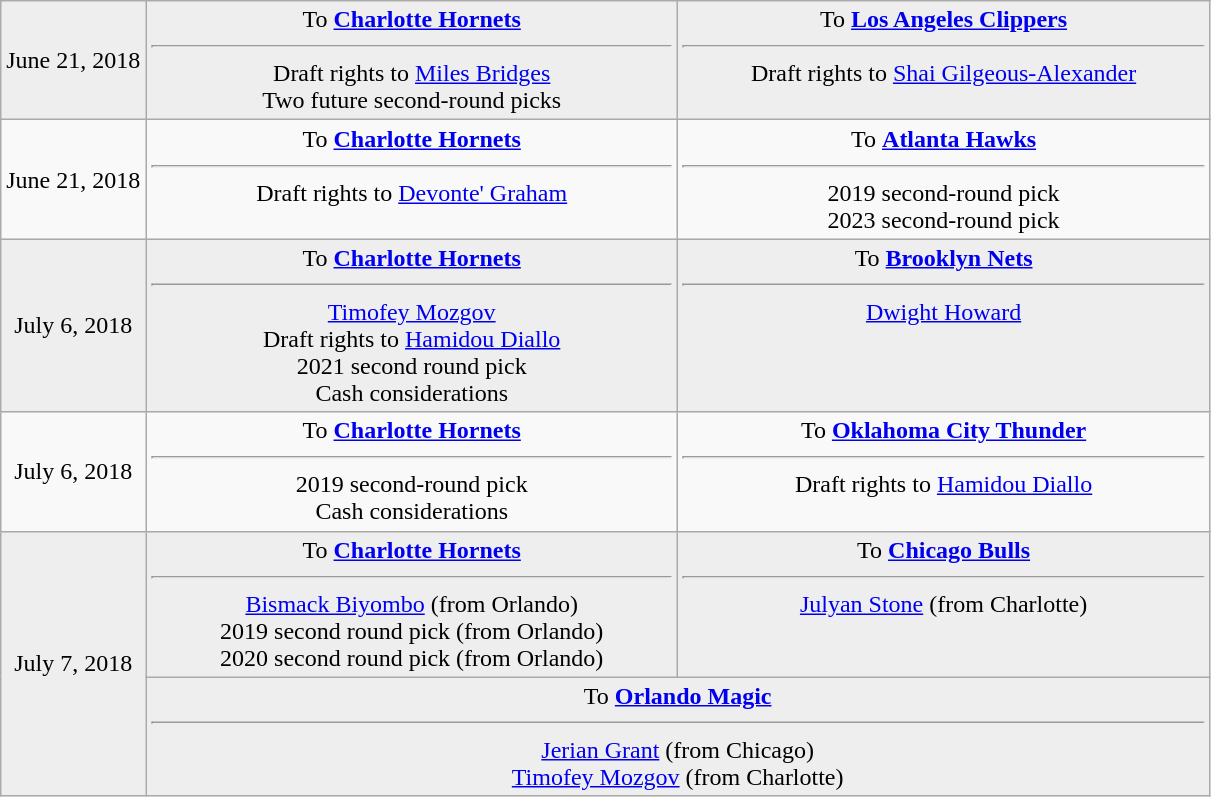<table class="wikitable sortable sortable" style="text-align: center">
<tr style="background:#eee;">
<td style="width:12%">June 21, 2018</td>
<td style="width:44%; vertical-align:top;">To <strong><a href='#'>Charlotte Hornets</a></strong><hr>Draft rights to <a href='#'>Miles Bridges</a><br>Two future second-round picks</td>
<td style="width:44%; vertical-align:top;">To <strong><a href='#'>Los Angeles Clippers</a></strong><hr>Draft rights to <a href='#'>Shai Gilgeous-Alexander</a></td>
</tr>
<tr>
<td style="width:12%">June 21, 2018</td>
<td style="width:44%" valign="top">To <strong><a href='#'>Charlotte Hornets</a></strong><hr>Draft rights to <a href='#'>Devonte' Graham</a></td>
<td style="width:44%" valign="top">To <strong><a href='#'>Atlanta Hawks</a></strong><hr>2019 second-round pick<br>2023 second-round pick</td>
</tr>
<tr style="background:#eee;">
<td style="width:12%">July 6, 2018</td>
<td style="width:44%; vertical-align:top;">To <strong><a href='#'>Charlotte Hornets</a></strong><hr><a href='#'>Timofey Mozgov</a><br>Draft rights to <a href='#'>Hamidou Diallo</a><br>2021 second round pick<br>Cash considerations</td>
<td style="width:44%; vertical-align:top;">To <strong><a href='#'>Brooklyn Nets</a></strong><hr><a href='#'>Dwight Howard</a></td>
</tr>
<tr>
<td style="width:10%">July 6, 2018</td>
<td style="width:31%; vertical-align:top;">To <strong><a href='#'>Charlotte Hornets</a></strong><hr>2019 second-round pick<br>Cash considerations</td>
<td style="width:31%; vertical-align:top;">To <strong><a href='#'>Oklahoma City Thunder</a></strong><hr>Draft rights to <a href='#'>Hamidou Diallo</a></td>
</tr>
<tr bgcolor="eeeeee">
<td rowspan=2>July 7, 2018</td>
<td style="width:44%" valign="top">To <strong><a href='#'>Charlotte Hornets</a></strong><hr><a href='#'>Bismack Biyombo</a> (from Orlando)<br>2019 second round pick (from Orlando)<br>2020 second round pick (from Orlando)</td>
<td style="width:44%" valign="top">To <strong><a href='#'>Chicago Bulls</a></strong><hr><a href='#'>Julyan Stone</a> (from Charlotte)</td>
</tr>
<tr bgcolor="eeeeee">
<td colspan="3">To <strong><a href='#'>Orlando Magic</a></strong><hr><a href='#'>Jerian Grant</a> (from Chicago)<br><a href='#'>Timofey Mozgov</a> (from Charlotte)</td>
</tr>
</table>
